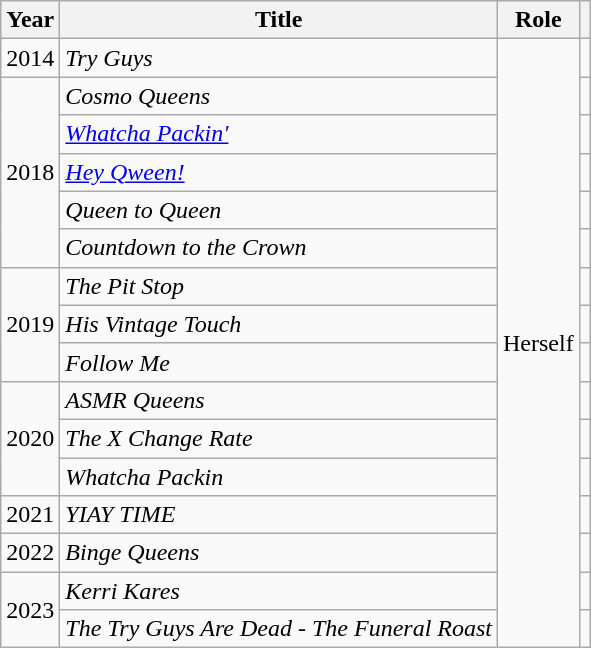<table class="wikitable plainrowheaders sortable">
<tr>
<th scope="col">Year</th>
<th scope="col">Title</th>
<th scope="col">Role</th>
<th style="text-align: center;" class="unsortable"></th>
</tr>
<tr>
<td>2014</td>
<td><em>Try Guys</em></td>
<td rowspan="16">Herself</td>
<td></td>
</tr>
<tr>
<td rowspan="5">2018</td>
<td><em>Cosmo Queens</em></td>
<td></td>
</tr>
<tr>
<td><em><a href='#'>Whatcha Packin'</a></em></td>
<td></td>
</tr>
<tr>
<td><em><a href='#'>Hey Qween!</a></em></td>
<td></td>
</tr>
<tr>
<td><em>Queen to Queen</em></td>
<td></td>
</tr>
<tr>
<td><em>Countdown to the Crown</em></td>
<td></td>
</tr>
<tr>
<td rowspan="3">2019</td>
<td><em>The Pit Stop</em></td>
<td></td>
</tr>
<tr>
<td><em>His Vintage Touch</em></td>
<td></td>
</tr>
<tr>
<td><em>Follow Me</em></td>
<td></td>
</tr>
<tr>
<td rowspan="3">2020</td>
<td><em>ASMR Queens</em></td>
<td></td>
</tr>
<tr>
<td><em>The X Change Rate</em></td>
<td></td>
</tr>
<tr>
<td><em>Whatcha Packin</em></td>
<td></td>
</tr>
<tr>
<td>2021</td>
<td><em>YIAY TIME</em></td>
<td></td>
</tr>
<tr>
<td>2022</td>
<td><em>Binge Queens</em></td>
<td style="text-align: center;"></td>
</tr>
<tr>
<td rowspan="2">2023</td>
<td><em>Kerri Kares</em></td>
<td style="text-align: center;"></td>
</tr>
<tr>
<td><em>The Try Guys Are Dead - The Funeral Roast</em></td>
<td></td>
</tr>
</table>
